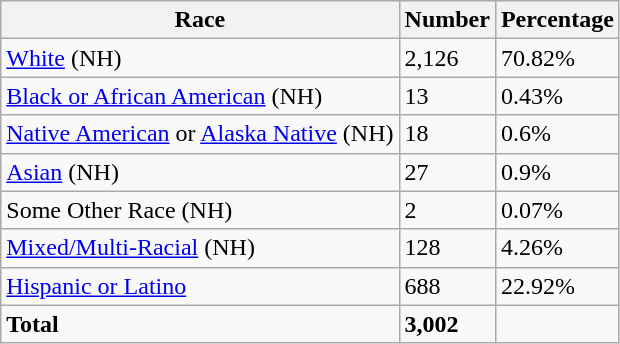<table class="wikitable">
<tr>
<th>Race</th>
<th>Number</th>
<th>Percentage</th>
</tr>
<tr>
<td><a href='#'>White</a> (NH)</td>
<td>2,126</td>
<td>70.82%</td>
</tr>
<tr>
<td><a href='#'>Black or African American</a> (NH)</td>
<td>13</td>
<td>0.43%</td>
</tr>
<tr>
<td><a href='#'>Native American</a> or <a href='#'>Alaska Native</a> (NH)</td>
<td>18</td>
<td>0.6%</td>
</tr>
<tr>
<td><a href='#'>Asian</a> (NH)</td>
<td>27</td>
<td>0.9%</td>
</tr>
<tr>
<td>Some Other Race (NH)</td>
<td>2</td>
<td>0.07%</td>
</tr>
<tr>
<td><a href='#'>Mixed/Multi-Racial</a> (NH)</td>
<td>128</td>
<td>4.26%</td>
</tr>
<tr>
<td><a href='#'>Hispanic or Latino</a></td>
<td>688</td>
<td>22.92%</td>
</tr>
<tr>
<td><strong>Total</strong></td>
<td><strong>3,002</strong></td>
<td></td>
</tr>
</table>
